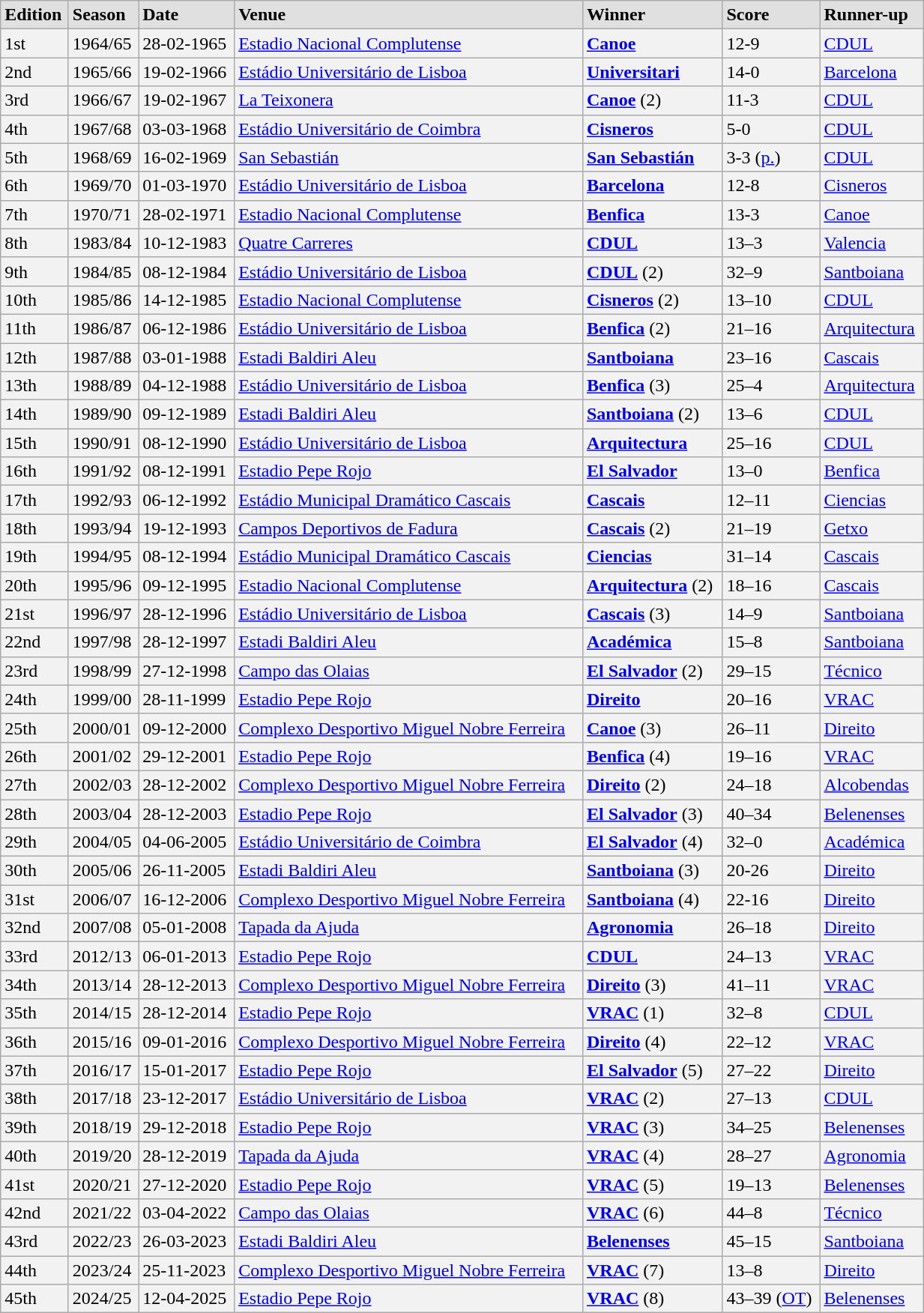<table class="wikitable" width=65% style="text-align: left">
<tr bgcolor=#e0e0e0>
<td><strong>Edition</strong></td>
<td><strong>Season</strong></td>
<td><strong>Date</strong></td>
<td><strong>Venue</strong></td>
<td><strong>Winner</strong></td>
<td><strong>Score</strong></td>
<td><strong>Runner-up</strong></td>
</tr>
<tr bgcolor=#f2f2f2>
<td>1st</td>
<td>1964/65</td>
<td>28-02-1965</td>
<td> <a href='#'>Estadio Nacional Complutense</a></td>
<td> <strong><a href='#'>Canoe</a></strong></td>
<td>12-9</td>
<td> <a href='#'>CDUL</a></td>
</tr>
<tr bgcolor=#f2f2f2>
<td>2nd</td>
<td>1965/66</td>
<td>19-02-1966</td>
<td> <a href='#'>Estádio Universitário de Lisboa</a></td>
<td> <strong><a href='#'>Universitari</a></strong></td>
<td>14-0</td>
<td> <a href='#'>Barcelona</a></td>
</tr>
<tr bgcolor=#f2f2f2>
<td>3rd</td>
<td>1966/67</td>
<td>19-02-1967</td>
<td> <a href='#'>La Teixonera</a></td>
<td> <strong><a href='#'>Canoe</a></strong> (2)</td>
<td>11-3</td>
<td> <a href='#'>CDUL</a></td>
</tr>
<tr bgcolor=#f2f2f2>
<td>4th</td>
<td>1967/68</td>
<td>03-03-1968</td>
<td> <a href='#'>Estádio Universitário de Coimbra</a></td>
<td> <strong><a href='#'>Cisneros</a></strong></td>
<td>5-0</td>
<td> <a href='#'>CDUL</a></td>
</tr>
<tr bgcolor=#f2f2f2>
<td>5th</td>
<td>1968/69</td>
<td>16-02-1969</td>
<td> <a href='#'>San Sebastián</a></td>
<td> <strong><a href='#'>San Sebastián</a></strong></td>
<td>3-3 (<a href='#'>p.</a>)</td>
<td> <a href='#'>CDUL</a></td>
</tr>
<tr bgcolor=#f2f2f2>
<td>6th</td>
<td>1969/70</td>
<td>01-03-1970</td>
<td> <a href='#'>Estádio Universitário de Lisboa</a></td>
<td> <strong><a href='#'>Barcelona</a></strong></td>
<td>12-8</td>
<td> <a href='#'>Cisneros</a></td>
</tr>
<tr bgcolor=#f2f2f2>
<td>7th</td>
<td>1970/71</td>
<td>28-02-1971</td>
<td> <a href='#'>Estadio Nacional Complutense</a></td>
<td> <strong><a href='#'>Benfica</a></strong></td>
<td>13-3</td>
<td> <a href='#'>Canoe</a></td>
</tr>
<tr bgcolor=#f2f2f2>
<td>8th</td>
<td>1983/84</td>
<td>10-12-1983</td>
<td> <a href='#'>Quatre Carreres</a></td>
<td> <strong><a href='#'>CDUL</a></strong></td>
<td>13–3</td>
<td> <a href='#'>Valencia</a></td>
</tr>
<tr bgcolor=#f2f2f2>
<td>9th</td>
<td>1984/85</td>
<td>08-12-1984</td>
<td> <a href='#'>Estádio Universitário de Lisboa</a></td>
<td> <strong><a href='#'>CDUL</a></strong> (2)</td>
<td>32–9</td>
<td> <a href='#'>Santboiana</a></td>
</tr>
<tr bgcolor=#f2f2f2>
<td>10th</td>
<td>1985/86</td>
<td>14-12-1985</td>
<td> <a href='#'>Estadio Nacional Complutense</a></td>
<td> <strong><a href='#'>Cisneros</a></strong> (2)</td>
<td>13–10</td>
<td> <a href='#'>CDUL</a></td>
</tr>
<tr bgcolor=#f2f2f2>
<td>11th</td>
<td>1986/87</td>
<td>06-12-1986</td>
<td> <a href='#'>Estádio Universitário de Lisboa</a></td>
<td> <strong><a href='#'>Benfica</a></strong> (2)</td>
<td>21–16</td>
<td> <a href='#'>Arquitectura</a></td>
</tr>
<tr bgcolor=#f2f2f2>
<td>12th</td>
<td>1987/88</td>
<td>03-01-1988</td>
<td> <a href='#'>Estadi Baldiri Aleu</a></td>
<td> <strong><a href='#'>Santboiana</a></strong></td>
<td>23–16</td>
<td> <a href='#'>Cascais</a></td>
</tr>
<tr bgcolor=#f2f2f2>
<td>13th</td>
<td>1988/89</td>
<td>04-12-1988</td>
<td> <a href='#'>Estádio Universitário de Lisboa</a></td>
<td> <strong><a href='#'>Benfica</a></strong> (3)</td>
<td>25–4</td>
<td> <a href='#'>Arquitectura</a></td>
</tr>
<tr bgcolor=#f2f2f2>
<td>14th</td>
<td>1989/90</td>
<td>09-12-1989</td>
<td> <a href='#'>Estadi Baldiri Aleu</a></td>
<td> <strong><a href='#'>Santboiana</a></strong> (2)</td>
<td>13–6</td>
<td> <a href='#'>CDUL</a></td>
</tr>
<tr bgcolor=#f2f2f2>
<td>15th</td>
<td>1990/91</td>
<td>08-12-1990</td>
<td> <a href='#'>Estádio Universitário de Lisboa</a></td>
<td> <strong><a href='#'>Arquitectura</a></strong></td>
<td>25–16</td>
<td> <a href='#'>CDUL</a></td>
</tr>
<tr bgcolor=#f2f2f2>
<td>16th</td>
<td>1991/92</td>
<td>08-12-1991</td>
<td> <a href='#'>Estadio Pepe Rojo</a></td>
<td> <strong><a href='#'>El Salvador</a></strong></td>
<td>13–0</td>
<td> <a href='#'>Benfica</a></td>
</tr>
<tr bgcolor=#f2f2f2>
<td>17th</td>
<td>1992/93</td>
<td>06-12-1992</td>
<td> <a href='#'>Estádio Municipal Dramático Cascais</a></td>
<td> <strong><a href='#'>Cascais</a></strong></td>
<td>12–11</td>
<td> <a href='#'>Ciencias</a></td>
</tr>
<tr bgcolor=#f2f2f2>
<td>18th</td>
<td>1993/94</td>
<td>19-12-1993</td>
<td> <a href='#'>Campos Deportivos de Fadura</a></td>
<td> <strong><a href='#'>Cascais</a></strong> (2)</td>
<td>21–19</td>
<td> <a href='#'>Getxo</a></td>
</tr>
<tr bgcolor=#f2f2f2>
<td>19th</td>
<td>1994/95</td>
<td>08-12-1994</td>
<td> <a href='#'>Estádio Municipal Dramático Cascais</a></td>
<td> <strong><a href='#'>Ciencias</a></strong></td>
<td>31–14</td>
<td> <a href='#'>Cascais</a></td>
</tr>
<tr bgcolor=#f2f2f2>
<td>20th</td>
<td>1995/96</td>
<td>09-12-1995</td>
<td> <a href='#'>Estadio Nacional Complutense</a></td>
<td> <strong><a href='#'>Arquitectura</a></strong> (2)</td>
<td>18–16</td>
<td> <a href='#'>Cascais</a></td>
</tr>
<tr bgcolor=#f2f2f2>
<td>21st</td>
<td>1996/97</td>
<td>28-12-1996</td>
<td> <a href='#'>Estádio Universitário de Lisboa</a></td>
<td> <strong><a href='#'>Cascais</a></strong> (3)</td>
<td>14–9</td>
<td> <a href='#'>Santboiana</a></td>
</tr>
<tr bgcolor=#f2f2f2>
<td>22nd</td>
<td>1997/98</td>
<td>28-12-1997</td>
<td> <a href='#'>Estadi Baldiri Aleu</a></td>
<td> <strong><a href='#'>Académica</a></strong></td>
<td>15–8</td>
<td> <a href='#'>Santboiana</a></td>
</tr>
<tr bgcolor=#f2f2f2>
<td>23rd</td>
<td>1998/99</td>
<td>27-12-1998</td>
<td> <a href='#'>Campo das Olaias</a></td>
<td> <strong><a href='#'>El Salvador</a></strong> (2)</td>
<td>29–15</td>
<td> <a href='#'>Técnico</a></td>
</tr>
<tr bgcolor=#f2f2f2>
<td>24th</td>
<td>1999/00</td>
<td>28-11-1999</td>
<td> <a href='#'>Estadio Pepe Rojo</a></td>
<td> <strong><a href='#'>Direito</a></strong></td>
<td>20–16</td>
<td> <a href='#'>VRAC</a></td>
</tr>
<tr bgcolor=#f2f2f2>
<td>25th</td>
<td>2000/01</td>
<td>09-12-2000</td>
<td> <a href='#'>Complexo Desportivo Miguel Nobre Ferreira</a></td>
<td> <strong><a href='#'>Canoe</a></strong> (3)</td>
<td>26–11</td>
<td> <a href='#'>Direito</a></td>
</tr>
<tr bgcolor=#f2f2f2>
<td>26th</td>
<td>2001/02</td>
<td>29-12-2001</td>
<td> <a href='#'>Estadio Pepe Rojo</a></td>
<td> <strong><a href='#'>Benfica</a></strong> (4)</td>
<td>19–16</td>
<td> <a href='#'>VRAC</a></td>
</tr>
<tr bgcolor=#f2f2f2>
<td>27th</td>
<td>2002/03</td>
<td>28-12-2002</td>
<td> <a href='#'>Complexo Desportivo Miguel Nobre Ferreira</a></td>
<td> <strong><a href='#'>Direito</a></strong> (2)</td>
<td>24–18</td>
<td> <a href='#'>Alcobendas</a></td>
</tr>
<tr bgcolor=#f2f2f2>
<td>28th</td>
<td>2003/04</td>
<td>28-12-2003</td>
<td> <a href='#'>Estadio Pepe Rojo</a></td>
<td> <strong><a href='#'>El Salvador</a></strong> (3)</td>
<td>40–34</td>
<td> <a href='#'>Belenenses</a></td>
</tr>
<tr bgcolor=#f2f2f2>
<td>29th</td>
<td>2004/05</td>
<td>04-06-2005</td>
<td> <a href='#'>Estádio Universitário de Coimbra</a></td>
<td> <strong><a href='#'>El Salvador</a></strong> (4)</td>
<td>32–0</td>
<td> <a href='#'>Académica</a></td>
</tr>
<tr bgcolor=#f2f2f2>
<td>30th</td>
<td>2005/06</td>
<td>26-11-2005</td>
<td> <a href='#'>Estadi Baldiri Aleu</a></td>
<td> <strong><a href='#'>Santboiana</a></strong> (3)</td>
<td>20-26</td>
<td> <a href='#'>Direito</a></td>
</tr>
<tr bgcolor=#f2f2f2>
<td>31st</td>
<td>2006/07</td>
<td>16-12-2006</td>
<td> <a href='#'>Complexo Desportivo Miguel Nobre Ferreira</a></td>
<td> <strong><a href='#'>Santboiana</a></strong> (4)</td>
<td>22-16</td>
<td> <a href='#'>Direito</a></td>
</tr>
<tr bgcolor=#f2f2f2>
<td>32nd</td>
<td>2007/08</td>
<td>05-01-2008</td>
<td> <a href='#'>Tapada da Ajuda</a></td>
<td> <strong><a href='#'>Agronomia</a></strong></td>
<td>26–18</td>
<td> <a href='#'>Direito</a></td>
</tr>
<tr bgcolor=#f2f2f2>
<td>33rd</td>
<td>2012/13</td>
<td>06-01-2013</td>
<td> <a href='#'>Estadio Pepe Rojo</a></td>
<td> <strong><a href='#'>CDUL</a></strong></td>
<td>24–13</td>
<td> <a href='#'>VRAC</a></td>
</tr>
<tr bgcolor=#f2f2f2>
<td>34th</td>
<td>2013/14</td>
<td>28-12-2013</td>
<td> <a href='#'>Complexo Desportivo Miguel Nobre Ferreira</a></td>
<td> <strong><a href='#'>Direito</a></strong> (3)</td>
<td>41–11</td>
<td> <a href='#'>VRAC</a></td>
</tr>
<tr bgcolor=#f2f2f2>
<td>35th</td>
<td>2014/15</td>
<td>28-12-2014</td>
<td> <a href='#'>Estadio Pepe Rojo</a></td>
<td> <strong><a href='#'>VRAC</a></strong> (1)</td>
<td>32–8</td>
<td> <a href='#'>CDUL</a></td>
</tr>
<tr bgcolor=#f2f2f2>
<td>36th</td>
<td>2015/16</td>
<td>09-01-2016</td>
<td> <a href='#'>Complexo Desportivo Miguel Nobre Ferreira</a></td>
<td> <strong><a href='#'>Direito</a></strong> (4)</td>
<td>22–12</td>
<td> <a href='#'>VRAC</a></td>
</tr>
<tr bgcolor=#f2f2f2>
<td>37th</td>
<td>2016/17</td>
<td>15-01-2017</td>
<td> <a href='#'>Estadio Pepe Rojo</a></td>
<td> <strong><a href='#'>El Salvador</a></strong> (5)</td>
<td>27–22</td>
<td> <a href='#'>Direito</a></td>
</tr>
<tr bgcolor=#f2f2f2>
<td>38th</td>
<td>2017/18</td>
<td>23-12-2017</td>
<td> <a href='#'>Estádio Universitário de Lisboa</a></td>
<td> <strong><a href='#'>VRAC</a></strong> (2)</td>
<td>27–13</td>
<td> <a href='#'>CDUL</a></td>
</tr>
<tr bgcolor=#f2f2f2>
<td>39th</td>
<td>2018/19</td>
<td>29-12-2018</td>
<td> <a href='#'>Estadio Pepe Rojo</a></td>
<td> <strong><a href='#'>VRAC</a></strong> (3)</td>
<td>34–25</td>
<td> <a href='#'>Belenenses</a></td>
</tr>
<tr bgcolor=#f2f2f2>
<td>40th</td>
<td>2019/20</td>
<td>28-12-2019</td>
<td> <a href='#'>Tapada da Ajuda</a></td>
<td> <strong><a href='#'>VRAC</a></strong> (4)</td>
<td>28–27</td>
<td> <a href='#'>Agronomia</a></td>
</tr>
<tr bgcolor=#f2f2f2>
<td>41st</td>
<td>2020/21</td>
<td>27-12-2020</td>
<td> <a href='#'>Estadio Pepe Rojo</a></td>
<td> <strong><a href='#'>VRAC</a></strong> (5)</td>
<td>19–13</td>
<td> <a href='#'>Belenenses</a></td>
</tr>
<tr bgcolor=#f2f2f2>
<td>42nd</td>
<td>2021/22</td>
<td>03-04-2022</td>
<td> <a href='#'>Campo das Olaias</a></td>
<td> <strong><a href='#'>VRAC</a></strong> (6)</td>
<td>44–8</td>
<td> <a href='#'>Técnico</a></td>
</tr>
<tr bgcolor=#f2f2f2>
<td>43rd</td>
<td>2022/23</td>
<td>26-03-2023</td>
<td> <a href='#'>Estadi Baldiri Aleu</a></td>
<td> <strong><a href='#'>Belenenses</a></strong></td>
<td>45–15</td>
<td> <a href='#'>Santboiana</a></td>
</tr>
<tr bgcolor=#f2f2f2>
<td>44th</td>
<td>2023/24</td>
<td>25-11-2023</td>
<td> <a href='#'>Complexo Desportivo Miguel Nobre Ferreira</a></td>
<td> <strong><a href='#'>VRAC</a></strong> (7)</td>
<td>13–8</td>
<td> <a href='#'>Direito</a></td>
</tr>
<tr bgcolor=#f2f2f2>
<td>45th</td>
<td>2024/25</td>
<td>12-04-2025</td>
<td> <a href='#'>Estadio Pepe Rojo</a></td>
<td> <strong><a href='#'>VRAC</a></strong> (8)</td>
<td>43–39 (<a href='#'>OT</a>)</td>
<td> <a href='#'>Belenenses</a></td>
</tr>
</table>
